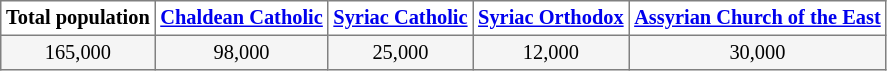<table border="2" cellspacing="0" cellpadding="3" rules="all" style="clear:all; margin:3px 0 0; border-style:solid; border-width:1px; border-collapse:collapse; font-size:85%; text-align:center; empty-cells:show;">
<tr>
<th>Total population</th>
<th><a href='#'>Chaldean Catholic</a></th>
<th><a href='#'>Syriac Catholic</a></th>
<th><a href='#'>Syriac Orthodox</a></th>
<th><a href='#'>Assyrian Church of the East</a></th>
</tr>
<tr style="background:#f5f5f5;">
<td>165,000</td>
<td>98,000</td>
<td>25,000</td>
<td>12,000</td>
<td>30,000</td>
</tr>
</table>
